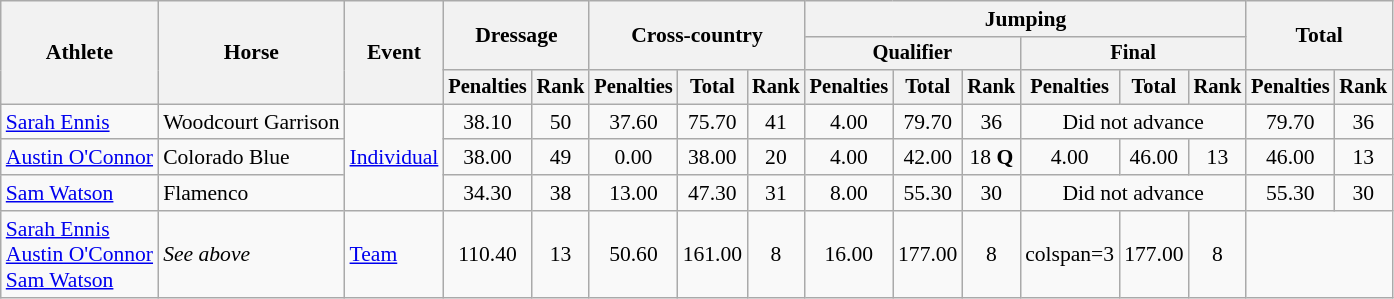<table class=wikitable style="font-size:90%">
<tr>
<th rowspan="3">Athlete</th>
<th rowspan="3">Horse</th>
<th rowspan="3">Event</th>
<th colspan="2" rowspan="2">Dressage</th>
<th colspan="3" rowspan="2">Cross-country</th>
<th colspan="6">Jumping</th>
<th colspan="2" rowspan="2">Total</th>
</tr>
<tr style="font-size:95%">
<th colspan="3">Qualifier</th>
<th colspan="3">Final</th>
</tr>
<tr style="font-size:95%">
<th>Penalties</th>
<th>Rank</th>
<th>Penalties</th>
<th>Total</th>
<th>Rank</th>
<th>Penalties</th>
<th>Total</th>
<th>Rank</th>
<th>Penalties</th>
<th>Total</th>
<th>Rank</th>
<th>Penalties</th>
<th>Rank</th>
</tr>
<tr align=center>
<td align=left><a href='#'>Sarah Ennis</a></td>
<td align=left>Woodcourt Garrison</td>
<td rowspan=3 align=left><a href='#'>Individual</a></td>
<td>38.10</td>
<td>50</td>
<td>37.60</td>
<td>75.70</td>
<td>41</td>
<td>4.00</td>
<td>79.70</td>
<td>36</td>
<td colspan=3>Did not advance</td>
<td>79.70</td>
<td>36</td>
</tr>
<tr align=center>
<td align=left><a href='#'>Austin O'Connor</a></td>
<td align=left>Colorado Blue</td>
<td>38.00</td>
<td>49</td>
<td>0.00</td>
<td>38.00</td>
<td>20</td>
<td>4.00</td>
<td>42.00</td>
<td>18 <strong>Q</strong></td>
<td>4.00</td>
<td>46.00</td>
<td>13</td>
<td>46.00</td>
<td>13</td>
</tr>
<tr align=center>
<td align=left><a href='#'>Sam Watson</a></td>
<td align=left>Flamenco</td>
<td>34.30</td>
<td>38</td>
<td>13.00</td>
<td>47.30</td>
<td>31</td>
<td>8.00</td>
<td>55.30</td>
<td>30</td>
<td colspan=3>Did not advance</td>
<td>55.30</td>
<td>30</td>
</tr>
<tr align=center>
<td align=left><a href='#'>Sarah Ennis</a><br><a href='#'>Austin O'Connor</a><br><a href='#'>Sam Watson</a></td>
<td align=left><em>See above</em></td>
<td align=left><a href='#'>Team</a></td>
<td>110.40</td>
<td>13</td>
<td>50.60</td>
<td>161.00</td>
<td>8</td>
<td>16.00</td>
<td>177.00</td>
<td>8</td>
<td>colspan=3 </td>
<td>177.00</td>
<td>8</td>
</tr>
</table>
